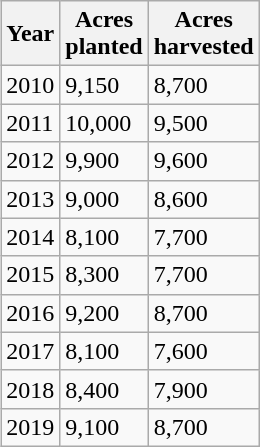<table class="wikitable";  align="right" style="width: 10%">
<tr>
<th>Year</th>
<th>Acres planted</th>
<th>Acres harvested</th>
</tr>
<tr>
<td>2010</td>
<td>9,150</td>
<td>8,700</td>
</tr>
<tr>
<td>2011</td>
<td>10,000</td>
<td>9,500</td>
</tr>
<tr>
<td>2012</td>
<td>9,900</td>
<td>9,600</td>
</tr>
<tr>
<td>2013</td>
<td>9,000</td>
<td>8,600</td>
</tr>
<tr>
<td>2014</td>
<td>8,100</td>
<td>7,700</td>
</tr>
<tr>
<td>2015</td>
<td>8,300</td>
<td>7,700</td>
</tr>
<tr>
<td>2016</td>
<td>9,200</td>
<td>8,700</td>
</tr>
<tr>
<td>2017</td>
<td>8,100</td>
<td>7,600</td>
</tr>
<tr>
<td>2018</td>
<td>8,400</td>
<td>7,900</td>
</tr>
<tr>
<td>2019</td>
<td>9,100</td>
<td>8,700</td>
</tr>
</table>
